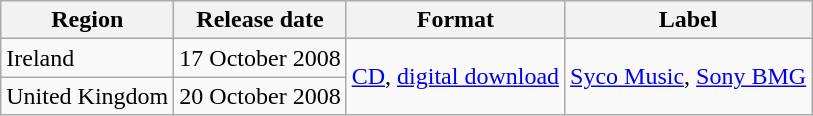<table class="wikitable">
<tr>
<th>Region</th>
<th>Release date</th>
<th>Format</th>
<th>Label</th>
</tr>
<tr>
<td>Ireland</td>
<td>17 October 2008</td>
<td rowspan="2"><a href='#'>CD</a>, <a href='#'>digital download</a></td>
<td rowspan="2"><a href='#'>Syco Music</a>, <a href='#'>Sony BMG</a></td>
</tr>
<tr>
<td>United Kingdom</td>
<td>20 October 2008</td>
</tr>
</table>
